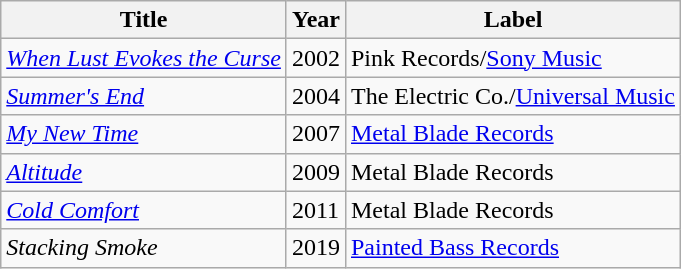<table class="wikitable" border="1">
<tr>
<th>Title</th>
<th>Year</th>
<th>Label</th>
</tr>
<tr>
<td><em><a href='#'>When Lust Evokes the Curse</a></em></td>
<td>2002</td>
<td>Pink Records/<a href='#'>Sony Music</a></td>
</tr>
<tr>
<td><em><a href='#'>Summer's End</a></em></td>
<td>2004</td>
<td>The Electric Co./<a href='#'>Universal Music</a></td>
</tr>
<tr>
<td><em><a href='#'>My New Time</a></em></td>
<td>2007</td>
<td><a href='#'>Metal Blade Records</a></td>
</tr>
<tr>
<td><em><a href='#'>Altitude</a></em></td>
<td>2009</td>
<td>Metal Blade Records</td>
</tr>
<tr>
<td><em><a href='#'>Cold Comfort</a></em></td>
<td>2011</td>
<td>Metal Blade Records</td>
</tr>
<tr>
<td><em>Stacking Smoke</em></td>
<td>2019</td>
<td><a href='#'>Painted Bass Records</a></td>
</tr>
</table>
